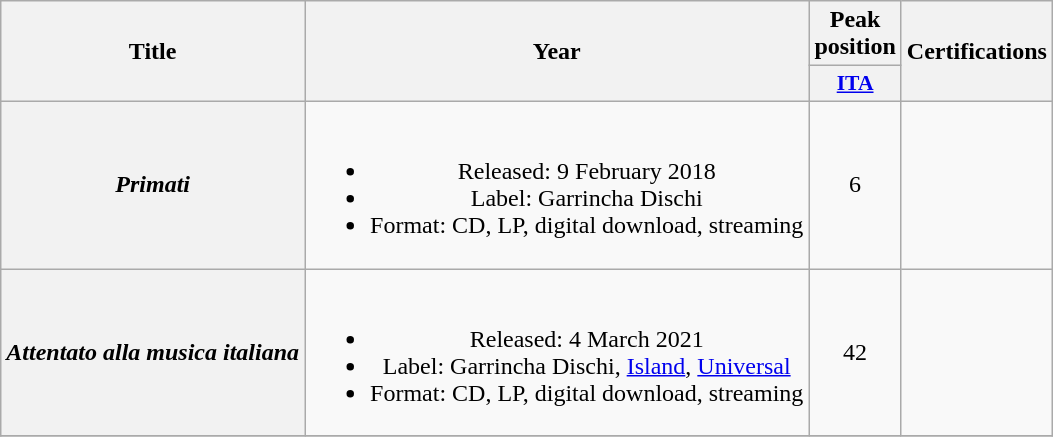<table class="wikitable plainrowheaders" style="text-align:center;">
<tr>
<th rowspan="2">Title</th>
<th rowspan="2">Year</th>
<th>Peak<br>position</th>
<th rowspan="2">Certifications</th>
</tr>
<tr>
<th scope="col" style="width:3em;font-size:90%;"><a href='#'>ITA</a><br></th>
</tr>
<tr>
<th scope="row"><em>Primati</em></th>
<td><br><ul><li>Released: 9 February 2018</li><li>Label: Garrincha Dischi</li><li>Format: CD, LP, digital download, streaming</li></ul></td>
<td>6</td>
<td></td>
</tr>
<tr>
<th scope="row"><em>Attentato alla musica italiana</em></th>
<td><br><ul><li>Released: 4 March 2021</li><li>Label: Garrincha Dischi, <a href='#'>Island</a>, <a href='#'>Universal</a></li><li>Format: CD, LP, digital download, streaming</li></ul></td>
<td>42</td>
<td></td>
</tr>
<tr>
</tr>
</table>
